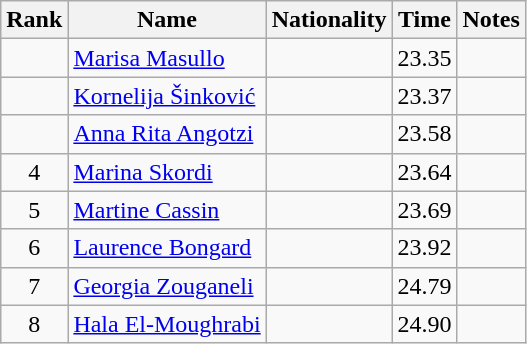<table class="wikitable sortable" style="text-align:center">
<tr>
<th>Rank</th>
<th>Name</th>
<th>Nationality</th>
<th>Time</th>
<th>Notes</th>
</tr>
<tr>
<td></td>
<td align=left><a href='#'>Marisa Masullo</a></td>
<td align=left></td>
<td>23.35</td>
<td></td>
</tr>
<tr>
<td></td>
<td align=left><a href='#'>Kornelija Šinković</a></td>
<td align=left></td>
<td>23.37</td>
<td></td>
</tr>
<tr>
<td></td>
<td align=left><a href='#'>Anna Rita Angotzi</a></td>
<td align=left></td>
<td>23.58</td>
<td></td>
</tr>
<tr>
<td>4</td>
<td align=left><a href='#'>Marina Skordi</a></td>
<td align=left></td>
<td>23.64</td>
<td></td>
</tr>
<tr>
<td>5</td>
<td align=left><a href='#'>Martine Cassin</a></td>
<td align=left></td>
<td>23.69</td>
<td></td>
</tr>
<tr>
<td>6</td>
<td align=left><a href='#'>Laurence Bongard</a></td>
<td align=left></td>
<td>23.92</td>
<td></td>
</tr>
<tr>
<td>7</td>
<td align=left><a href='#'>Georgia Zouganeli</a></td>
<td align=left></td>
<td>24.79</td>
<td></td>
</tr>
<tr>
<td>8</td>
<td align=left><a href='#'>Hala El-Moughrabi</a></td>
<td align=left></td>
<td>24.90</td>
<td></td>
</tr>
</table>
